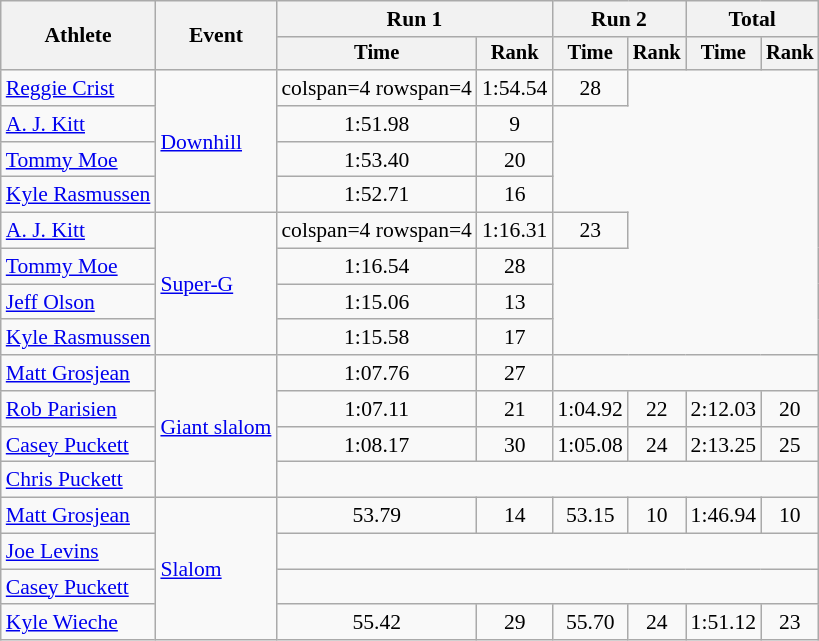<table class=wikitable style=font-size:90%;text-align:center>
<tr>
<th rowspan=2>Athlete</th>
<th rowspan=2>Event</th>
<th colspan=2>Run 1</th>
<th colspan=2>Run 2</th>
<th colspan=2>Total</th>
</tr>
<tr style=font-size:95%>
<th>Time</th>
<th>Rank</th>
<th>Time</th>
<th>Rank</th>
<th>Time</th>
<th>Rank</th>
</tr>
<tr>
<td align=left><a href='#'>Reggie Crist</a></td>
<td align=left rowspan=4><a href='#'>Downhill</a></td>
<td>colspan=4 rowspan=4 </td>
<td>1:54.54</td>
<td>28</td>
</tr>
<tr>
<td align=left><a href='#'>A. J. Kitt</a></td>
<td>1:51.98</td>
<td>9</td>
</tr>
<tr>
<td align=left><a href='#'>Tommy Moe</a></td>
<td>1:53.40</td>
<td>20</td>
</tr>
<tr>
<td align=left><a href='#'>Kyle Rasmussen</a></td>
<td>1:52.71</td>
<td>16</td>
</tr>
<tr>
<td align=left><a href='#'>A. J. Kitt</a></td>
<td align=left rowspan=4><a href='#'>Super-G</a></td>
<td>colspan=4 rowspan=4 </td>
<td>1:16.31</td>
<td>23</td>
</tr>
<tr>
<td align=left><a href='#'>Tommy Moe</a></td>
<td>1:16.54</td>
<td>28</td>
</tr>
<tr>
<td align=left><a href='#'>Jeff Olson</a></td>
<td>1:15.06</td>
<td>13</td>
</tr>
<tr>
<td align=left><a href='#'>Kyle Rasmussen</a></td>
<td>1:15.58</td>
<td>17</td>
</tr>
<tr>
<td align=left><a href='#'>Matt Grosjean</a></td>
<td align=left rowspan=4><a href='#'>Giant slalom</a></td>
<td>1:07.76</td>
<td>27</td>
<td colspan=4></td>
</tr>
<tr>
<td align=left><a href='#'>Rob Parisien</a></td>
<td>1:07.11</td>
<td>21</td>
<td>1:04.92</td>
<td>22</td>
<td>2:12.03</td>
<td>20</td>
</tr>
<tr>
<td align=left><a href='#'>Casey Puckett</a></td>
<td>1:08.17</td>
<td>30</td>
<td>1:05.08</td>
<td>24</td>
<td>2:13.25</td>
<td>25</td>
</tr>
<tr>
<td align=left><a href='#'>Chris Puckett</a></td>
<td colspan=6></td>
</tr>
<tr>
<td align=left><a href='#'>Matt Grosjean</a></td>
<td align=left rowspan=4><a href='#'>Slalom</a></td>
<td>53.79</td>
<td>14</td>
<td>53.15</td>
<td>10</td>
<td>1:46.94</td>
<td>10</td>
</tr>
<tr>
<td align=left><a href='#'>Joe Levins</a></td>
<td colspan=6></td>
</tr>
<tr>
<td align=left><a href='#'>Casey Puckett</a></td>
<td colspan=6></td>
</tr>
<tr>
<td align=left><a href='#'>Kyle Wieche</a></td>
<td>55.42</td>
<td>29</td>
<td>55.70</td>
<td>24</td>
<td>1:51.12</td>
<td>23</td>
</tr>
</table>
